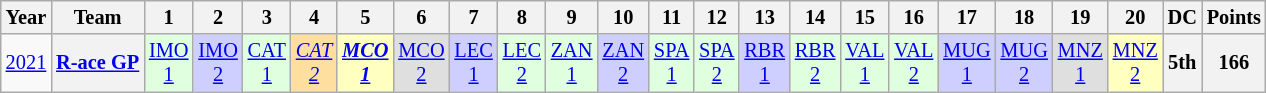<table class="wikitable" style="text-align:center; font-size:85%">
<tr>
<th>Year</th>
<th>Team</th>
<th>1</th>
<th>2</th>
<th>3</th>
<th>4</th>
<th>5</th>
<th>6</th>
<th>7</th>
<th>8</th>
<th>9</th>
<th>10</th>
<th>11</th>
<th>12</th>
<th>13</th>
<th>14</th>
<th>15</th>
<th>16</th>
<th>17</th>
<th>18</th>
<th>19</th>
<th>20</th>
<th>DC</th>
<th>Points</th>
</tr>
<tr>
<td><a href='#'>2021</a></td>
<th Nowrap><a href='#'>R-ace GP</a></th>
<td style="background:#DFFFDF;"><a href='#'>IMO<br>1</a><br></td>
<td style="background:#CFCFFF;"><a href='#'>IMO<br>2</a><br></td>
<td style="background:#DFFFDF;"><a href='#'>CAT<br>1</a><br></td>
<td style="background:#FFDF9F;"><em><a href='#'>CAT<br>2</a></em><br></td>
<td style="background:#FFFFBF;"><strong><em><a href='#'>MCO<br>1</a></em></strong><br></td>
<td style="background:#DFDFDF;"><a href='#'>MCO<br>2</a><br></td>
<td style="background:#CFCFFF;"><a href='#'>LEC<br>1</a><br></td>
<td style="background:#DFFFDF;"><a href='#'>LEC<br>2</a><br></td>
<td style="background:#DFFFDF;"><a href='#'>ZAN<br>1</a><br></td>
<td style="background:#CFCFFF;"><a href='#'>ZAN<br>2</a><br></td>
<td style="background:#DFFFDF;"><a href='#'>SPA<br>1</a><br></td>
<td style="background:#DFFFDF;"><a href='#'>SPA<br>2</a><br></td>
<td style="background:#CFCFFF;"><a href='#'>RBR<br>1</a><br></td>
<td style="background:#DFFFDF;"><a href='#'>RBR<br>2</a><br></td>
<td style="background:#DFFFDF;"><a href='#'>VAL<br>1</a><br></td>
<td style="background:#DFFFDF;"><a href='#'>VAL<br>2</a><br></td>
<td style="background:#CFCFFF;"><a href='#'>MUG<br>1</a><br></td>
<td style="background:#CFCFFF;"><a href='#'>MUG<br>2</a><br></td>
<td style="background:#DFDFDF;"><a href='#'>MNZ<br>1</a><br></td>
<td style="background:#FFFFBF;"><a href='#'>MNZ<br>2</a><br></td>
<th>5th</th>
<th>166</th>
</tr>
</table>
